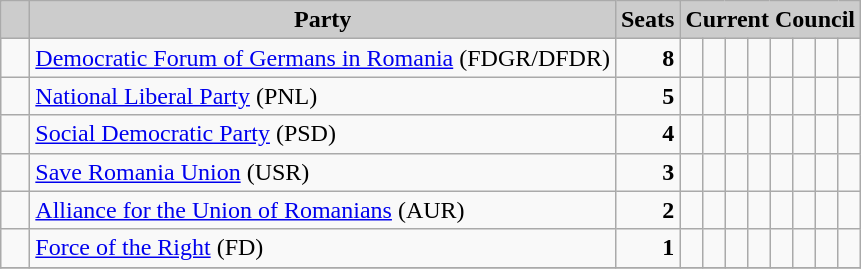<table class="wikitable">
<tr>
<th style="background:#ccc">   </th>
<th style="background:#ccc">Party</th>
<th style="background:#ccc">Seats</th>
<th style="background:#ccc" colspan="8">Current Council</th>
</tr>
<tr>
<td>  </td>
<td><a href='#'>Democratic Forum of Germans in Romania</a> (FDGR/DFDR)</td>
<td style="text-align: right"><strong>8</strong></td>
<td>  </td>
<td>  </td>
<td>  </td>
<td>  </td>
<td>  </td>
<td>  </td>
<td>  </td>
<td>  </td>
</tr>
<tr>
<td>  </td>
<td><a href='#'>National Liberal Party</a> (PNL)</td>
<td style="text-align: right"><strong>5</strong></td>
<td>  </td>
<td>  </td>
<td>  </td>
<td>  </td>
<td>  </td>
<td> </td>
<td> </td>
<td> </td>
</tr>
<tr>
<td>  </td>
<td><a href='#'>Social Democratic Party</a> (PSD)</td>
<td style="text-align: right"><strong>4</strong></td>
<td>  </td>
<td>  </td>
<td>  </td>
<td>  </td>
<td> </td>
<td> </td>
<td> </td>
<td> </td>
</tr>
<tr>
<td>  </td>
<td><a href='#'>Save Romania Union</a> (USR)</td>
<td style="text-align: right"><strong>3</strong></td>
<td></td>
<td></td>
<td></td>
<td> </td>
<td> </td>
<td> </td>
<td> </td>
<td> </td>
</tr>
<tr>
<td>  </td>
<td><a href='#'>Alliance for the Union of Romanians</a> (AUR)</td>
<td style="text-align: right"><strong>2</strong></td>
<td>  </td>
<td>  </td>
<td> </td>
<td> </td>
<td> </td>
<td> </td>
<td> </td>
<td> </td>
</tr>
<tr>
<td>  </td>
<td><a href='#'>Force of the Right</a> (FD)</td>
<td style="text-align: right"><strong>1</strong></td>
<td></td>
<td> </td>
<td> </td>
<td> </td>
<td> </td>
<td> </td>
<td> </td>
<td> </td>
</tr>
<tr>
</tr>
</table>
